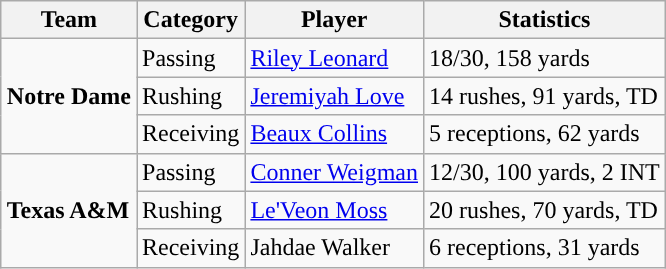<table class="wikitable" style="float: right;">
<tr>
<th>Team</th>
<th>Category</th>
<th>Player</th>
<th>Statistics</th>
</tr>
<tr>
<td rowspan=3><strong>Notre Dame</strong></td>
<td>Passing</td>
<td><a href='#'>Riley Leonard</a></td>
<td>18/30, 158 yards</td>
</tr>
<tr>
<td>Rushing</td>
<td><a href='#'>Jeremiyah Love</a></td>
<td>14 rushes, 91 yards, TD</td>
</tr>
<tr>
<td>Receiving</td>
<td><a href='#'>Beaux Collins</a></td>
<td>5 receptions, 62 yards</td>
</tr>
<tr>
<td rowspan=3><strong>Texas A&M</strong></td>
<td>Passing</td>
<td><a href='#'>Conner Weigman</a></td>
<td>12/30, 100 yards, 2 INT</td>
</tr>
<tr>
<td>Rushing</td>
<td><a href='#'>Le'Veon Moss</a></td>
<td>20 rushes, 70 yards, TD</td>
</tr>
<tr>
<td>Receiving</td>
<td>Jahdae Walker</td>
<td>6 receptions, 31 yards</td>
</tr>
</table>
